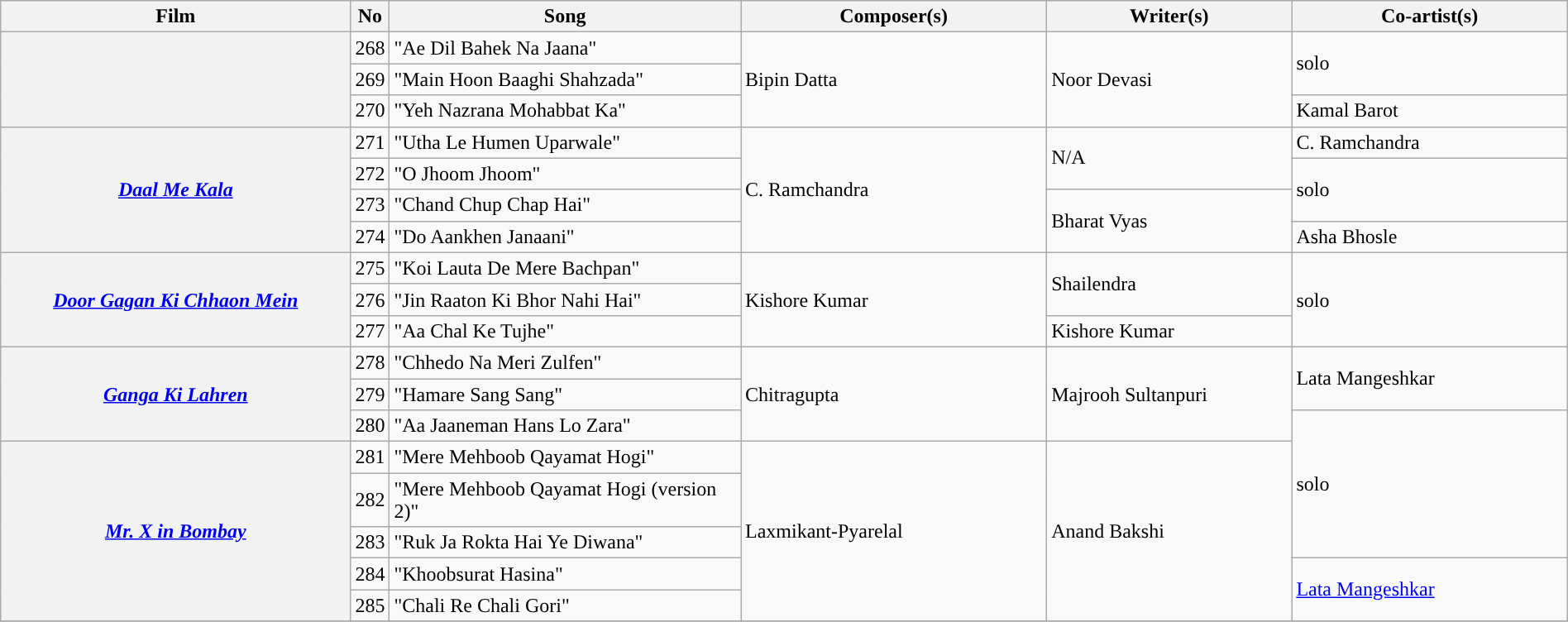<table class="wikitable plainrowheaders" width="100%" textcolor:#000;">
<tr style="background:#b0e0e66;">
<th scope="col" width=23%><strong>Film</strong></th>
<th><strong>No</strong></th>
<th scope="col" width=23%><strong>Song</strong></th>
<th scope="col" width=20%><strong>Composer(s)</strong></th>
<th scope="col" width=16%><strong>Writer(s)</strong></th>
<th scope="col" width=18%><strong>Co-artist(s)</strong></th>
</tr>
<tr>
<th rowspan=3><em></em></th>
<td>268</td>
<td>"Ae Dil Bahek Na Jaana"</td>
<td rowspan=3>Bipin Datta</td>
<td rowspan=3>Noor Devasi</td>
<td rowspan=2>solo</td>
</tr>
<tr>
<td>269</td>
<td>"Main Hoon Baaghi Shahzada"</td>
</tr>
<tr>
<td>270</td>
<td>"Yeh Nazrana Mohabbat Ka"</td>
<td>Kamal Barot</td>
</tr>
<tr>
<th rowspan=4><em><a href='#'>Daal Me Kala</a></em></th>
<td>271</td>
<td>"Utha Le Humen Uparwale"</td>
<td rowspan=4>C. Ramchandra</td>
<td rowspan=2>N/A</td>
<td>C. Ramchandra</td>
</tr>
<tr>
<td>272</td>
<td>"O Jhoom Jhoom"</td>
<td rowspan=2>solo</td>
</tr>
<tr>
<td>273</td>
<td>"Chand Chup Chap Hai"</td>
<td rowspan=2>Bharat Vyas</td>
</tr>
<tr>
<td>274</td>
<td>"Do Aankhen Janaani"</td>
<td>Asha Bhosle</td>
</tr>
<tr>
<th rowspan=3><em><a href='#'>Door Gagan Ki Chhaon Mein</a></em></th>
<td>275</td>
<td>"Koi Lauta De Mere Bachpan"</td>
<td rowspan=3>Kishore Kumar</td>
<td rowspan=2>Shailendra</td>
<td rowspan=3>solo</td>
</tr>
<tr>
<td>276</td>
<td>"Jin Raaton Ki Bhor Nahi Hai"</td>
</tr>
<tr>
<td>277</td>
<td>"Aa Chal Ke Tujhe"</td>
<td>Kishore Kumar</td>
</tr>
<tr>
<th rowspan=3><em><a href='#'>Ganga Ki Lahren</a></em></th>
<td>278</td>
<td>"Chhedo Na Meri Zulfen"</td>
<td rowspan=3>Chitragupta</td>
<td rowspan=3>Majrooh Sultanpuri</td>
<td rowspan=2>Lata Mangeshkar</td>
</tr>
<tr>
<td>279</td>
<td>"Hamare Sang Sang"</td>
</tr>
<tr>
<td>280</td>
<td>"Aa Jaaneman Hans Lo Zara"</td>
<td rowspan=4>solo</td>
</tr>
<tr>
<th rowspan=5><em><a href='#'>Mr. X in Bombay</a></em></th>
<td>281</td>
<td>"Mere Mehboob Qayamat Hogi"</td>
<td rowspan=5>Laxmikant-Pyarelal</td>
<td rowspan=5>Anand Bakshi</td>
</tr>
<tr>
<td>282</td>
<td>"Mere Mehboob Qayamat Hogi (version 2)"</td>
</tr>
<tr>
<td>283</td>
<td>"Ruk Ja Rokta Hai Ye Diwana"</td>
</tr>
<tr>
<td>284</td>
<td>"Khoobsurat Hasina"</td>
<td rowspan=2><a href='#'>Lata Mangeshkar</a></td>
</tr>
<tr>
<td>285</td>
<td>"Chali Re Chali Gori"</td>
</tr>
<tr>
</tr>
</table>
